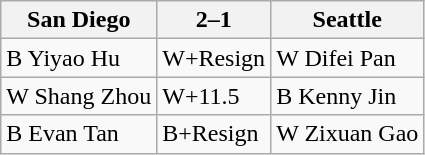<table class="wikitable">
<tr>
<th>San Diego</th>
<th>2–1</th>
<th>Seattle</th>
</tr>
<tr>
<td>B Yiyao Hu</td>
<td>W+Resign</td>
<td>W Difei Pan</td>
</tr>
<tr>
<td>W Shang Zhou</td>
<td>W+11.5</td>
<td>B Kenny Jin</td>
</tr>
<tr>
<td>B Evan Tan</td>
<td>B+Resign</td>
<td>W Zixuan Gao</td>
</tr>
</table>
